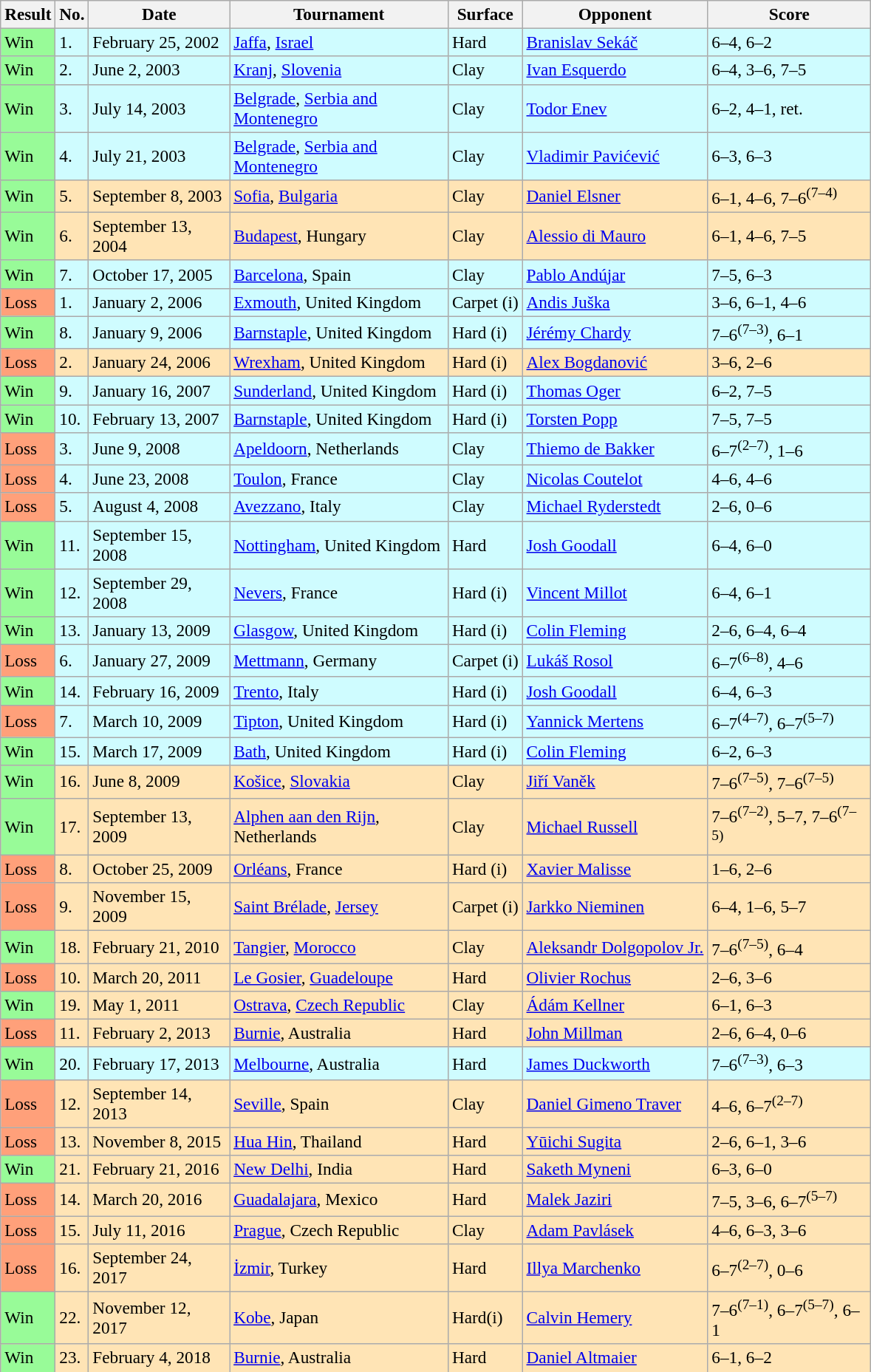<table class="sortable wikitable" style=font-size:97%>
<tr>
<th>Result</th>
<th>No.</th>
<th width=120>Date</th>
<th style="width:190px">Tournament</th>
<th>Surface</th>
<th style="width:160px">Opponent</th>
<th style="width:140px" class="unsortable">Score</th>
</tr>
<tr bgcolor=CFFCFF>
<td style="background:#98fb98;">Win</td>
<td>1.</td>
<td>February 25, 2002</td>
<td><a href='#'>Jaffa</a>, <a href='#'>Israel</a></td>
<td>Hard</td>
<td> <a href='#'>Branislav Sekáč</a></td>
<td>6–4, 6–2</td>
</tr>
<tr bgcolor=CFFCFF>
<td style="background:#98fb98;">Win</td>
<td>2.</td>
<td>June 2, 2003</td>
<td><a href='#'>Kranj</a>, <a href='#'>Slovenia</a></td>
<td>Clay</td>
<td> <a href='#'>Ivan Esquerdo</a></td>
<td>6–4, 3–6, 7–5</td>
</tr>
<tr bgcolor=CFFCFF>
<td style="background:#98fb98;">Win</td>
<td>3.</td>
<td>July 14, 2003</td>
<td><a href='#'>Belgrade</a>, <a href='#'>Serbia and Montenegro</a></td>
<td>Clay</td>
<td> <a href='#'>Todor Enev</a></td>
<td>6–2, 4–1, ret.</td>
</tr>
<tr bgcolor=CFFCFF>
<td style="background:#98fb98;">Win</td>
<td>4.</td>
<td>July 21, 2003</td>
<td><a href='#'>Belgrade</a>, <a href='#'>Serbia and Montenegro</a></td>
<td>Clay</td>
<td> <a href='#'>Vladimir Pavićević</a></td>
<td>6–3, 6–3</td>
</tr>
<tr bgcolor=moccasin>
<td style="background:#98fb98;">Win</td>
<td>5.</td>
<td>September 8, 2003</td>
<td><a href='#'>Sofia</a>, <a href='#'>Bulgaria</a></td>
<td>Clay</td>
<td> <a href='#'>Daniel Elsner</a></td>
<td>6–1, 4–6, 7–6<sup>(7–4)</sup></td>
</tr>
<tr bgcolor=moccasin>
<td style="background:#98fb98;">Win</td>
<td>6.</td>
<td>September 13, 2004</td>
<td><a href='#'>Budapest</a>, Hungary</td>
<td>Clay</td>
<td> <a href='#'>Alessio di Mauro</a></td>
<td>6–1, 4–6, 7–5</td>
</tr>
<tr bgcolor=CFFCFF>
<td style="background:#98fb98;">Win</td>
<td>7.</td>
<td>October 17, 2005</td>
<td><a href='#'>Barcelona</a>, Spain</td>
<td>Clay</td>
<td> <a href='#'>Pablo Andújar</a></td>
<td>7–5, 6–3</td>
</tr>
<tr bgcolor=CFFCFF>
<td style="background:#ffa07a;">Loss</td>
<td>1.</td>
<td>January 2, 2006</td>
<td><a href='#'>Exmouth</a>, United Kingdom</td>
<td>Carpet (i)</td>
<td> <a href='#'>Andis Juška</a></td>
<td>3–6, 6–1, 4–6</td>
</tr>
<tr bgcolor=CFFCFF>
<td style="background:#98fb98;">Win</td>
<td>8.</td>
<td>January 9, 2006</td>
<td><a href='#'>Barnstaple</a>, United Kingdom</td>
<td>Hard (i)</td>
<td> <a href='#'>Jérémy Chardy</a></td>
<td>7–6<sup>(7–3)</sup>, 6–1</td>
</tr>
<tr bgcolor=moccasin>
<td style="background:#ffa07a;">Loss</td>
<td>2.</td>
<td>January 24, 2006</td>
<td><a href='#'>Wrexham</a>, United Kingdom</td>
<td>Hard (i)</td>
<td> <a href='#'>Alex Bogdanović</a></td>
<td>3–6, 2–6</td>
</tr>
<tr bgcolor=CFFCFF>
<td style="background:#98fb98;">Win</td>
<td>9.</td>
<td>January 16, 2007</td>
<td><a href='#'>Sunderland</a>, United Kingdom</td>
<td>Hard (i)</td>
<td> <a href='#'>Thomas Oger</a></td>
<td>6–2, 7–5</td>
</tr>
<tr bgcolor=CFFCFF>
<td style="background:#98fb98;">Win</td>
<td>10.</td>
<td>February 13, 2007</td>
<td><a href='#'>Barnstaple</a>, United Kingdom</td>
<td>Hard (i)</td>
<td> <a href='#'>Torsten Popp</a></td>
<td>7–5, 7–5</td>
</tr>
<tr bgcolor=CFFCFF>
<td style="background:#ffa07a;">Loss</td>
<td>3.</td>
<td>June 9, 2008</td>
<td><a href='#'>Apeldoorn</a>, Netherlands</td>
<td>Clay</td>
<td> <a href='#'>Thiemo de Bakker</a></td>
<td>6–7<sup>(2–7)</sup>, 1–6</td>
</tr>
<tr bgcolor=CFFCFF>
<td style="background:#ffa07a;">Loss</td>
<td>4.</td>
<td>June 23, 2008</td>
<td><a href='#'>Toulon</a>, France</td>
<td>Clay</td>
<td> <a href='#'>Nicolas Coutelot</a></td>
<td>4–6, 4–6</td>
</tr>
<tr bgcolor=CFFCFF>
<td style="background:#ffa07a;">Loss</td>
<td>5.</td>
<td>August 4, 2008</td>
<td><a href='#'>Avezzano</a>, Italy</td>
<td>Clay</td>
<td> <a href='#'>Michael Ryderstedt</a></td>
<td>2–6, 0–6</td>
</tr>
<tr bgcolor=CFFCFF>
<td style="background:#98fb98;">Win</td>
<td>11.</td>
<td>September 15, 2008</td>
<td><a href='#'>Nottingham</a>, United Kingdom</td>
<td>Hard</td>
<td> <a href='#'>Josh Goodall</a></td>
<td>6–4, 6–0</td>
</tr>
<tr bgcolor=CFFCFF>
<td style="background:#98fb98;">Win</td>
<td>12.</td>
<td>September 29, 2008</td>
<td><a href='#'>Nevers</a>, France</td>
<td>Hard (i)</td>
<td> <a href='#'>Vincent Millot</a></td>
<td>6–4, 6–1</td>
</tr>
<tr bgcolor=CFFCFF>
<td style="background:#98fb98;">Win</td>
<td>13.</td>
<td>January 13, 2009</td>
<td><a href='#'>Glasgow</a>, United Kingdom</td>
<td>Hard (i)</td>
<td> <a href='#'>Colin Fleming</a></td>
<td>2–6, 6–4, 6–4</td>
</tr>
<tr bgcolor=CFFCFF>
<td style="background:#ffa07a;">Loss</td>
<td>6.</td>
<td>January 27, 2009</td>
<td><a href='#'>Mettmann</a>, Germany</td>
<td>Carpet (i)</td>
<td> <a href='#'>Lukáš Rosol</a></td>
<td>6–7<sup>(6–8)</sup>, 4–6</td>
</tr>
<tr bgcolor=CFFCFF>
<td style="background:#98fb98;">Win</td>
<td>14.</td>
<td>February 16, 2009</td>
<td><a href='#'>Trento</a>, Italy</td>
<td>Hard (i)</td>
<td> <a href='#'>Josh Goodall</a></td>
<td>6–4, 6–3</td>
</tr>
<tr bgcolor=CFFCFF>
<td style="background:#ffa07a;">Loss</td>
<td>7.</td>
<td>March 10, 2009</td>
<td><a href='#'>Tipton</a>, United Kingdom</td>
<td>Hard (i)</td>
<td> <a href='#'>Yannick Mertens</a></td>
<td>6–7<sup>(4–7)</sup>, 6–7<sup>(5–7)</sup></td>
</tr>
<tr bgcolor=CFFCFF>
<td style="background:#98fb98;">Win</td>
<td>15.</td>
<td>March 17, 2009</td>
<td><a href='#'>Bath</a>, United Kingdom</td>
<td>Hard (i)</td>
<td> <a href='#'>Colin Fleming</a></td>
<td>6–2, 6–3</td>
</tr>
<tr bgcolor=moccasin>
<td style="background:#98fb98;">Win</td>
<td>16.</td>
<td>June 8, 2009</td>
<td><a href='#'>Košice</a>, <a href='#'>Slovakia</a></td>
<td>Clay</td>
<td> <a href='#'>Jiří Vaněk</a></td>
<td>7–6<sup>(7–5)</sup>, 7–6<sup>(7–5)</sup></td>
</tr>
<tr bgcolor=moccasin>
<td style="background:#98fb98;">Win</td>
<td>17.</td>
<td>September 13, 2009</td>
<td><a href='#'>Alphen aan den Rijn</a>, Netherlands</td>
<td>Clay</td>
<td> <a href='#'>Michael Russell</a></td>
<td>7–6<sup>(7–2)</sup>, 5–7, 7–6<sup>(7–5)</sup></td>
</tr>
<tr bgcolor=moccasin>
<td style="background:#ffa07a;">Loss</td>
<td>8.</td>
<td>October 25, 2009</td>
<td><a href='#'>Orléans</a>, France</td>
<td>Hard (i)</td>
<td> <a href='#'>Xavier Malisse</a></td>
<td>1–6, 2–6</td>
</tr>
<tr bgcolor=moccasin>
<td style="background:#ffa07a;">Loss</td>
<td>9.</td>
<td>November 15, 2009</td>
<td><a href='#'>Saint Brélade</a>, <a href='#'>Jersey</a></td>
<td>Carpet (i)</td>
<td> <a href='#'>Jarkko Nieminen</a></td>
<td>6–4, 1–6, 5–7</td>
</tr>
<tr bgcolor=moccasin>
<td style="background:#98fb98;">Win</td>
<td>18.</td>
<td>February 21, 2010</td>
<td><a href='#'>Tangier</a>, <a href='#'>Morocco</a></td>
<td>Clay</td>
<td> <a href='#'>Aleksandr Dolgopolov Jr.</a></td>
<td>7–6<sup>(7–5)</sup>, 6–4</td>
</tr>
<tr bgcolor=moccasin>
<td style="background:#ffa07a;">Loss</td>
<td>10.</td>
<td>March 20, 2011</td>
<td><a href='#'>Le Gosier</a>, <a href='#'>Guadeloupe</a></td>
<td>Hard</td>
<td> <a href='#'>Olivier Rochus</a></td>
<td>2–6, 3–6</td>
</tr>
<tr bgcolor=moccasin>
<td style="background:#98fb98;">Win</td>
<td>19.</td>
<td>May 1, 2011</td>
<td><a href='#'>Ostrava</a>, <a href='#'>Czech Republic</a></td>
<td>Clay</td>
<td> <a href='#'>Ádám Kellner</a></td>
<td>6–1, 6–3</td>
</tr>
<tr bgcolor=moccasin>
<td style="background:#ffa07a;">Loss</td>
<td>11.</td>
<td>February 2, 2013</td>
<td><a href='#'>Burnie</a>, Australia</td>
<td>Hard</td>
<td> <a href='#'>John Millman</a></td>
<td>2–6, 6–4, 0–6</td>
</tr>
<tr bgcolor=CFFCFF>
<td style="background:#98fb98;">Win</td>
<td>20.</td>
<td>February 17, 2013</td>
<td><a href='#'>Melbourne</a>, Australia</td>
<td>Hard</td>
<td> <a href='#'>James Duckworth</a></td>
<td>7–6<sup>(7–3)</sup>, 6–3</td>
</tr>
<tr bgcolor=moccasin>
<td style="background:#ffa07a;">Loss</td>
<td>12.</td>
<td>September 14, 2013</td>
<td><a href='#'>Seville</a>, Spain</td>
<td>Clay</td>
<td> <a href='#'>Daniel Gimeno Traver</a></td>
<td>4–6, 6–7<sup>(2–7)</sup></td>
</tr>
<tr bgcolor=moccasin>
<td style="background:#ffa07a;">Loss</td>
<td>13.</td>
<td>November 8, 2015</td>
<td><a href='#'>Hua Hin</a>, Thailand</td>
<td>Hard</td>
<td> <a href='#'>Yūichi Sugita</a></td>
<td>2–6, 6–1, 3–6</td>
</tr>
<tr bgcolor=moccasin>
<td style="background:#98fb98;">Win</td>
<td>21.</td>
<td>February 21, 2016</td>
<td><a href='#'>New Delhi</a>, India</td>
<td>Hard</td>
<td> <a href='#'>Saketh Myneni</a></td>
<td>6–3, 6–0</td>
</tr>
<tr bgcolor=moccasin>
<td style="background:#ffa07a;">Loss</td>
<td>14.</td>
<td>March 20, 2016</td>
<td><a href='#'>Guadalajara</a>, Mexico</td>
<td>Hard</td>
<td> <a href='#'>Malek Jaziri</a></td>
<td>7–5, 3–6, 6–7<sup>(5–7)</sup></td>
</tr>
<tr bgcolor=moccasin>
<td style="background:#ffa07a;">Loss</td>
<td>15.</td>
<td>July 11, 2016</td>
<td><a href='#'>Prague</a>, Czech Republic</td>
<td>Clay</td>
<td> <a href='#'>Adam Pavlásek</a></td>
<td>4–6, 6–3, 3–6</td>
</tr>
<tr bgcolor=moccasin>
<td style="background:#ffa07a;">Loss</td>
<td>16.</td>
<td>September 24, 2017</td>
<td><a href='#'>İzmir</a>, Turkey</td>
<td>Hard</td>
<td> <a href='#'>Illya Marchenko</a></td>
<td>6–7<sup>(2–7)</sup>, 0–6</td>
</tr>
<tr bgcolor=moccasin>
<td style="background:#98fb98;">Win</td>
<td>22.</td>
<td>November 12, 2017</td>
<td><a href='#'>Kobe</a>, Japan</td>
<td>Hard(i)</td>
<td> <a href='#'>Calvin Hemery</a></td>
<td>7–6<sup>(7–1)</sup>, 6–7<sup>(5–7)</sup>, 6–1</td>
</tr>
<tr bgcolor=moccasin>
<td style="background:#98fb98;">Win</td>
<td>23.</td>
<td>February 4, 2018</td>
<td><a href='#'>Burnie</a>, Australia</td>
<td>Hard</td>
<td> <a href='#'>Daniel Altmaier</a></td>
<td>6–1, 6–2</td>
</tr>
</table>
